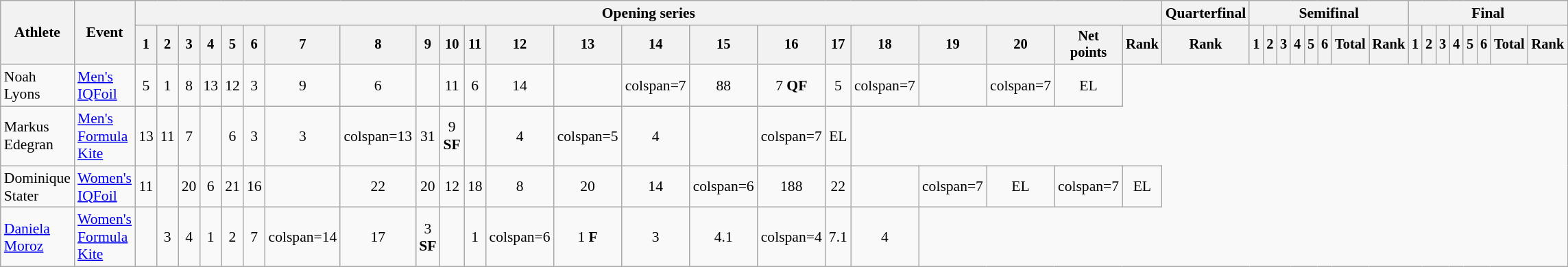<table class=wikitable style=font-size:90%;text-align:center>
<tr>
<th rowspan=2>Athlete</th>
<th rowspan=2>Event</th>
<th colspan=22>Opening series</th>
<th>Quarterfinal</th>
<th colspan=8>Semifinal</th>
<th colspan=8>Final</th>
</tr>
<tr style=font-size:95%>
<th>1</th>
<th>2</th>
<th>3</th>
<th>4</th>
<th>5</th>
<th>6</th>
<th>7</th>
<th>8</th>
<th>9</th>
<th>10</th>
<th>11</th>
<th>12</th>
<th>13</th>
<th>14</th>
<th>15</th>
<th>16</th>
<th>17</th>
<th>18</th>
<th>19</th>
<th>20</th>
<th>Net points</th>
<th>Rank</th>
<th>Rank</th>
<th>1</th>
<th>2</th>
<th>3</th>
<th>4</th>
<th>5</th>
<th>6</th>
<th>Total</th>
<th>Rank</th>
<th>1</th>
<th>2</th>
<th>3</th>
<th>4</th>
<th>5</th>
<th>6</th>
<th>Total</th>
<th>Rank</th>
</tr>
<tr>
<td align=left>Noah Lyons</td>
<td align=left><a href='#'>Men's IQFoil</a></td>
<td>5</td>
<td>1</td>
<td>8</td>
<td>13</td>
<td>12</td>
<td>3</td>
<td>9</td>
<td>6</td>
<td></td>
<td>11</td>
<td>6</td>
<td>14</td>
<td></td>
<td>colspan=7 </td>
<td>88</td>
<td>7 <strong>QF</strong></td>
<td>5</td>
<td>colspan=7 </td>
<td></td>
<td>colspan=7 </td>
<td>EL</td>
</tr>
<tr>
<td align=left>Markus Edegran</td>
<td align=left><a href='#'>Men's Formula Kite</a></td>
<td>13</td>
<td>11</td>
<td>7</td>
<td></td>
<td>6</td>
<td>3</td>
<td>3</td>
<td>colspan=13 </td>
<td>31</td>
<td>9 <strong>SF</strong></td>
<td></td>
<td>4</td>
<td>colspan=5 </td>
<td>4</td>
<td></td>
<td>colspan=7 </td>
<td>EL</td>
</tr>
<tr>
<td align=left>Dominique Stater</td>
<td align=left><a href='#'>Women's IQFoil</a></td>
<td>11</td>
<td></td>
<td>20</td>
<td>6</td>
<td>21</td>
<td>16</td>
<td></td>
<td>22</td>
<td>20</td>
<td>12</td>
<td>18</td>
<td>8</td>
<td>20</td>
<td>14</td>
<td>colspan=6 </td>
<td>188</td>
<td>22</td>
<td></td>
<td>colspan=7 </td>
<td>EL</td>
<td>colspan=7 </td>
<td>EL</td>
</tr>
<tr>
<td align=left><a href='#'>Daniela Moroz</a></td>
<td align=left><a href='#'>Women's Formula Kite</a></td>
<td></td>
<td>3</td>
<td>4</td>
<td>1</td>
<td>2</td>
<td>7</td>
<td>colspan=14 </td>
<td>17</td>
<td>3 <strong>SF</strong></td>
<td></td>
<td>1</td>
<td>colspan=6 </td>
<td>1 <strong>F</strong></td>
<td>3</td>
<td>4.1 </td>
<td>colspan=4 </td>
<td>7.1</td>
<td>4</td>
</tr>
</table>
